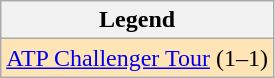<table class="wikitable">
<tr>
<th>Legend</th>
</tr>
<tr style="background:moccasin">
<td><a href='#'>ATP Challenger Tour</a> (1–1)</td>
</tr>
</table>
